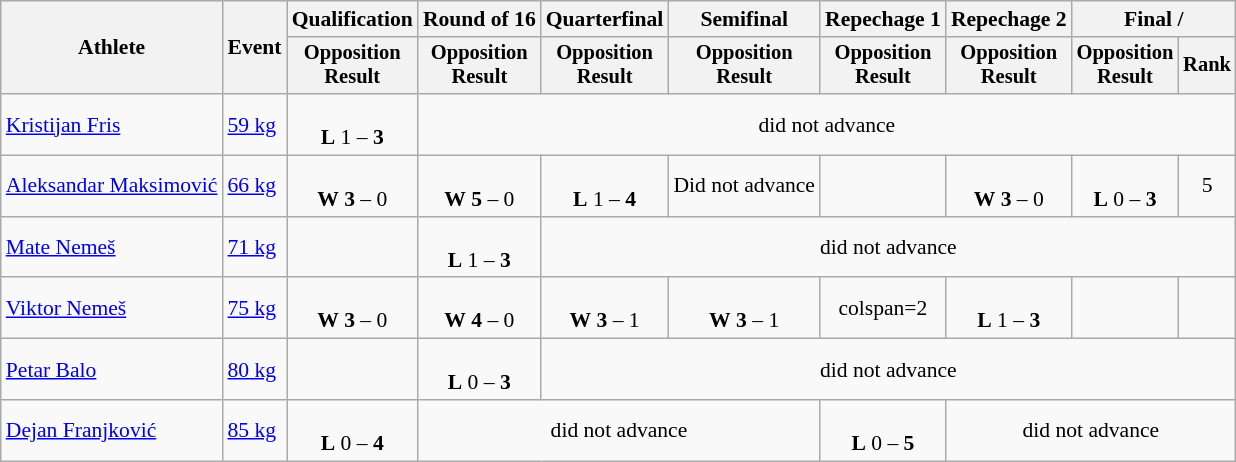<table class="wikitable" style="font-size:90%">
<tr>
<th rowspan="2">Athlete</th>
<th rowspan="2">Event</th>
<th>Qualification</th>
<th>Round of 16</th>
<th>Quarterfinal</th>
<th>Semifinal</th>
<th>Repechage 1</th>
<th>Repechage 2</th>
<th colspan=2>Final / </th>
</tr>
<tr style="font-size: 95%">
<th>Opposition<br>Result</th>
<th>Opposition<br>Result</th>
<th>Opposition<br>Result</th>
<th>Opposition<br>Result</th>
<th>Opposition<br>Result</th>
<th>Opposition<br>Result</th>
<th>Opposition<br>Result</th>
<th>Rank</th>
</tr>
<tr align=center>
<td align=left><a href='#'>Kristijan Fris</a></td>
<td align=left><a href='#'>59 kg</a></td>
<td> <br> <strong>L</strong> 1 – <strong>3</strong></td>
<td colspan=7>did not advance</td>
</tr>
<tr align=center>
<td align=left><a href='#'>Aleksandar Maksimović</a></td>
<td align=left><a href='#'>66 kg</a></td>
<td> <br> <strong>W</strong> <strong>3</strong> – 0</td>
<td> <br> <strong>W</strong> <strong>5</strong> – 0</td>
<td> <br> <strong>L</strong> 1 – <strong>4</strong></td>
<td>Did not advance</td>
<td></td>
<td> <br> <strong>W</strong> <strong>3</strong> – 0</td>
<td> <br> <strong>L</strong> 0 – <strong>3</strong></td>
<td>5</td>
</tr>
<tr align=center>
<td align=left><a href='#'>Mate Nemeš</a></td>
<td align=left><a href='#'>71 kg</a></td>
<td></td>
<td> <br> <strong>L</strong> 1 – <strong>3</strong></td>
<td colspan=6>did not advance</td>
</tr>
<tr align=center>
<td align=left><a href='#'>Viktor Nemeš</a></td>
<td align=left><a href='#'>75 kg</a></td>
<td> <br> <strong>W</strong> <strong>3</strong> – 0</td>
<td> <br> <strong>W</strong> <strong>4</strong> – 0</td>
<td> <br> <strong>W</strong> <strong>3</strong> – 1</td>
<td> <br> <strong>W</strong> <strong>3</strong> – 1</td>
<td>colspan=2 </td>
<td> <br> <strong>L</strong> 1 – <strong>3</strong></td>
<td></td>
</tr>
<tr align=center>
<td align=left><a href='#'>Petar Balo</a></td>
<td align=left><a href='#'>80 kg</a></td>
<td></td>
<td> <br> <strong>L</strong> 0 – <strong>3</strong></td>
<td colspan=6>did not advance</td>
</tr>
<tr align=center>
<td align=left><a href='#'>Dejan Franjković</a></td>
<td align=left><a href='#'>85 kg</a></td>
<td> <br> <strong>L</strong> 0 – <strong>4</strong></td>
<td colspan=3>did not advance</td>
<td> <br> <strong>L</strong> 0 – <strong>5</strong></td>
<td colspan=3>did not advance</td>
</tr>
</table>
